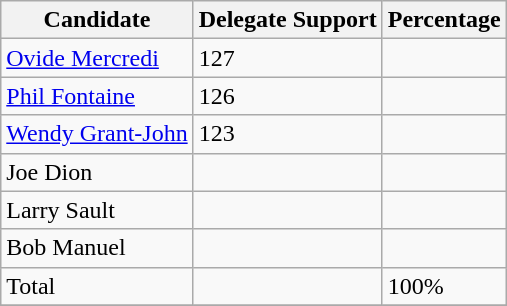<table class="wikitable">
<tr>
<th>Candidate</th>
<th>Delegate Support</th>
<th>Percentage</th>
</tr>
<tr>
<td><a href='#'>Ovide Mercredi</a></td>
<td>127</td>
<td></td>
</tr>
<tr>
<td><a href='#'>Phil Fontaine</a></td>
<td>126</td>
<td></td>
</tr>
<tr>
<td><a href='#'>Wendy Grant-John</a></td>
<td>123</td>
<td></td>
</tr>
<tr>
<td>Joe Dion</td>
<td></td>
<td></td>
</tr>
<tr>
<td>Larry Sault</td>
<td></td>
<td></td>
</tr>
<tr>
<td>Bob Manuel</td>
<td></td>
<td></td>
</tr>
<tr>
<td>Total</td>
<td></td>
<td>100%</td>
</tr>
<tr>
</tr>
</table>
